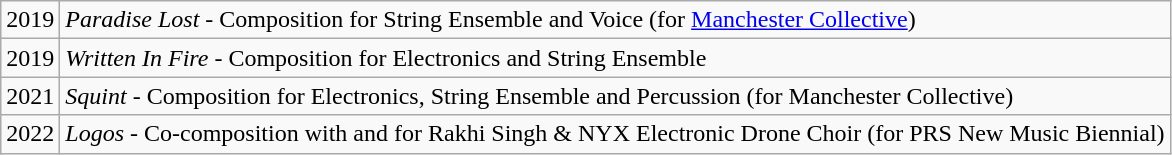<table class="wikitable">
<tr>
<td>2019</td>
<td><em>Paradise Lost</em> - Composition for String Ensemble and Voice (for <a href='#'>Manchester Collective</a>)</td>
</tr>
<tr>
<td>2019</td>
<td><em>Written In Fire</em> - Composition for Electronics and String Ensemble</td>
</tr>
<tr>
<td>2021</td>
<td><em>Squint</em> - Composition for Electronics, String Ensemble and Percussion (for Manchester Collective)</td>
</tr>
<tr>
<td>2022</td>
<td><em>Logos</em> - Co-composition with and for Rakhi Singh & NYX Electronic Drone Choir (for PRS New Music Biennial)</td>
</tr>
</table>
